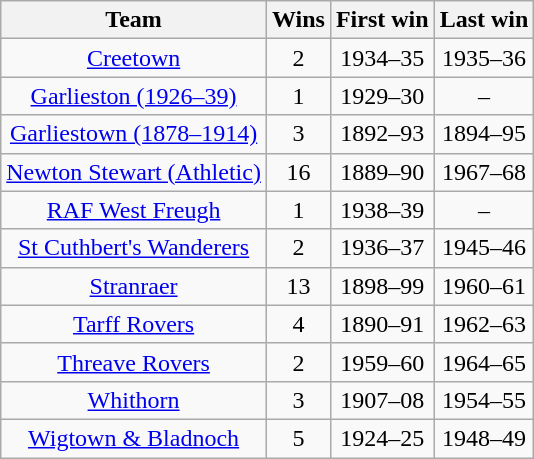<table class="wikitable sortable" style="font-size:100%; text-align:center">
<tr>
<th>Team</th>
<th>Wins</th>
<th>First win</th>
<th>Last win</th>
</tr>
<tr>
<td><a href='#'>Creetown</a></td>
<td>2</td>
<td>1934–35</td>
<td>1935–36</td>
</tr>
<tr>
<td><a href='#'>Garlieston (1926–39)</a></td>
<td>1</td>
<td>1929–30</td>
<td>–</td>
</tr>
<tr>
<td><a href='#'>Garliestown (1878–1914)</a></td>
<td>3</td>
<td>1892–93</td>
<td>1894–95</td>
</tr>
<tr>
<td><a href='#'>Newton Stewart (Athletic)</a></td>
<td>16</td>
<td>1889–90</td>
<td>1967–68</td>
</tr>
<tr>
<td><a href='#'>RAF West Freugh</a></td>
<td>1</td>
<td>1938–39</td>
<td>–</td>
</tr>
<tr>
<td><a href='#'>St Cuthbert's Wanderers</a></td>
<td>2</td>
<td>1936–37</td>
<td>1945–46</td>
</tr>
<tr>
<td><a href='#'>Stranraer</a></td>
<td>13</td>
<td>1898–99</td>
<td>1960–61</td>
</tr>
<tr>
<td><a href='#'>Tarff Rovers</a></td>
<td>4</td>
<td>1890–91</td>
<td>1962–63</td>
</tr>
<tr>
<td><a href='#'>Threave Rovers</a></td>
<td>2</td>
<td>1959–60</td>
<td>1964–65</td>
</tr>
<tr>
<td><a href='#'>Whithorn</a></td>
<td>3</td>
<td>1907–08</td>
<td>1954–55</td>
</tr>
<tr>
<td><a href='#'>Wigtown & Bladnoch</a></td>
<td>5</td>
<td>1924–25</td>
<td>1948–49</td>
</tr>
</table>
